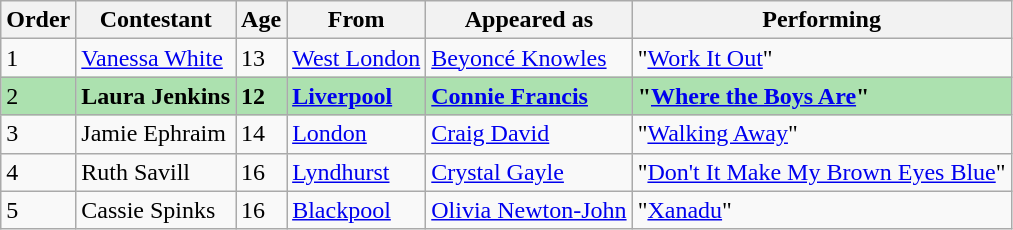<table class="wikitable">
<tr>
<th>Order</th>
<th>Contestant</th>
<th>Age</th>
<th>From</th>
<th>Appeared as</th>
<th>Performing</th>
</tr>
<tr>
<td>1</td>
<td><a href='#'>Vanessa White</a></td>
<td>13</td>
<td><a href='#'>West London</a></td>
<td><a href='#'>Beyoncé Knowles</a></td>
<td>"<a href='#'>Work It Out</a>"</td>
</tr>
<tr style="background:#ACE1AF;">
<td>2</td>
<td><strong>Laura Jenkins</strong></td>
<td><strong>12</strong></td>
<td><strong><a href='#'>Liverpool</a></strong></td>
<td><strong><a href='#'>Connie Francis</a></strong></td>
<td><strong>"<a href='#'>Where the Boys Are</a>"</strong></td>
</tr>
<tr>
<td>3</td>
<td>Jamie Ephraim</td>
<td>14</td>
<td><a href='#'>London</a></td>
<td><a href='#'>Craig David</a></td>
<td>"<a href='#'>Walking Away</a>"</td>
</tr>
<tr>
<td>4</td>
<td>Ruth Savill</td>
<td>16</td>
<td><a href='#'>Lyndhurst</a></td>
<td><a href='#'>Crystal Gayle</a></td>
<td>"<a href='#'>Don't It Make My Brown Eyes Blue</a>"</td>
</tr>
<tr>
<td>5</td>
<td>Cassie Spinks</td>
<td>16</td>
<td><a href='#'>Blackpool</a></td>
<td><a href='#'>Olivia Newton-John</a></td>
<td>"<a href='#'>Xanadu</a>"</td>
</tr>
</table>
